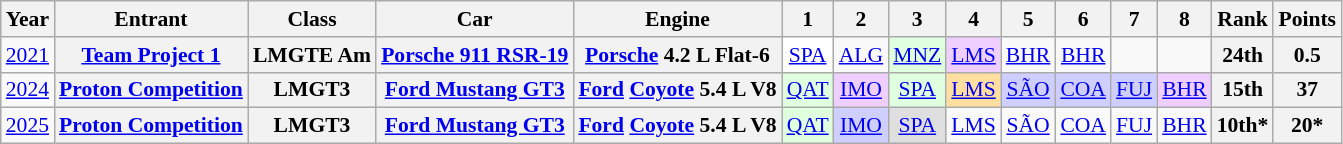<table class="wikitable" style="text-align:center; font-size:90%">
<tr>
<th>Year</th>
<th>Entrant</th>
<th>Class</th>
<th>Car</th>
<th>Engine</th>
<th>1</th>
<th>2</th>
<th>3</th>
<th>4</th>
<th>5</th>
<th>6</th>
<th>7</th>
<th>8</th>
<th>Rank</th>
<th>Points</th>
</tr>
<tr>
<td><a href='#'>2021</a></td>
<th><a href='#'>Team Project 1</a></th>
<th>LMGTE Am</th>
<th><a href='#'>Porsche 911 RSR-19</a></th>
<th><a href='#'>Porsche</a> 4.2 L Flat-6</th>
<td style="background:#FFFFFF;"><a href='#'>SPA</a><br></td>
<td><a href='#'>ALG</a></td>
<td style="background:#DFFFDF;"><a href='#'>MNZ</a><br></td>
<td style="background:#EFCFFF;"><a href='#'>LMS</a><br></td>
<td><a href='#'>BHR</a></td>
<td><a href='#'>BHR</a></td>
<td></td>
<td></td>
<th>24th</th>
<th>0.5</th>
</tr>
<tr>
<td><a href='#'>2024</a></td>
<th><a href='#'>Proton Competition</a></th>
<th>LMGT3</th>
<th><a href='#'>Ford Mustang GT3</a></th>
<th><a href='#'>Ford</a> <a href='#'>Coyote</a> 5.4 L V8</th>
<td style="background:#DFFFDF;"><a href='#'>QAT</a><br></td>
<td style="background:#EFCFFF;"><a href='#'>IMO</a><br></td>
<td style="background:#DFFFDF;"><a href='#'>SPA</a><br></td>
<td style="background:#FFDF9F;"><a href='#'>LMS</a><br></td>
<td style="background:#CFCFFF;"><a href='#'>SÃO</a><br></td>
<td style="background:#CFCFFF;"><a href='#'>COA</a><br></td>
<td style="background:#CFCFFF;"><a href='#'>FUJ</a><br></td>
<td style="background:#EFCFFF;"><a href='#'>BHR</a><br></td>
<th>15th</th>
<th>37</th>
</tr>
<tr>
<td><a href='#'>2025</a></td>
<th><a href='#'>Proton Competition</a></th>
<th>LMGT3</th>
<th><a href='#'>Ford Mustang GT3</a></th>
<th><a href='#'>Ford</a> <a href='#'>Coyote</a> 5.4 L V8</th>
<td style="background:#DFFFDF;"><a href='#'>QAT</a><br></td>
<td style="background:#CFCFFF;"><a href='#'>IMO</a><br></td>
<td style="background:#DFDFDF;"><a href='#'>SPA</a><br></td>
<td style="background:#;"><a href='#'>LMS</a><br></td>
<td style="background:#;"><a href='#'>SÃO</a><br></td>
<td style="background:#;"><a href='#'>COA</a><br></td>
<td style="background:#;"><a href='#'>FUJ</a><br></td>
<td style="background:#;"><a href='#'>BHR</a><br></td>
<th>10th*</th>
<th>20*</th>
</tr>
</table>
